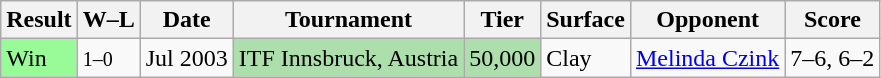<table class="sortable wikitable">
<tr>
<th>Result</th>
<th class="unsortable">W–L</th>
<th>Date</th>
<th>Tournament</th>
<th>Tier</th>
<th>Surface</th>
<th>Opponent</th>
<th class="unsortable">Score</th>
</tr>
<tr>
<td bgcolor="98FB98">Win</td>
<td><small>1–0</small></td>
<td>Jul 2003</td>
<td style="background:#addfad;">ITF Innsbruck, Austria</td>
<td style="background:#addfad;">50,000</td>
<td>Clay</td>
<td> <a href='#'>Melinda Czink</a></td>
<td>7–6, 6–2</td>
</tr>
</table>
